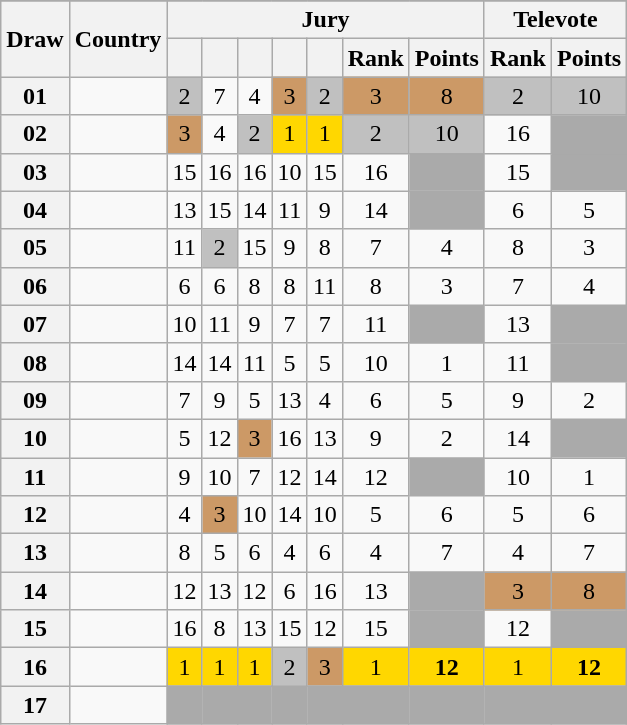<table class="sortable wikitable collapsible plainrowheaders" style="text-align:center;">
<tr>
</tr>
<tr>
<th scope="col" rowspan="2">Draw</th>
<th scope="col" rowspan="2">Country</th>
<th scope="col" colspan="7">Jury</th>
<th scope="col" colspan="2">Televote</th>
</tr>
<tr>
<th scope="col"><small></small></th>
<th scope="col"><small></small></th>
<th scope="col"><small></small></th>
<th scope="col"><small></small></th>
<th scope="col"><small></small></th>
<th scope="col">Rank</th>
<th scope="col">Points</th>
<th scope="col">Rank</th>
<th scope="col">Points</th>
</tr>
<tr>
<th scope="row" style="text-align:center;">01</th>
<td style="text-align:left;"></td>
<td style="background:silver;">2</td>
<td>7</td>
<td>4</td>
<td style="background:#CC9966;">3</td>
<td style="background:silver;">2</td>
<td style="background:#CC9966;">3</td>
<td style="background:#CC9966;">8</td>
<td style="background:silver;">2</td>
<td style="background:silver;">10</td>
</tr>
<tr>
<th scope="row" style="text-align:center;">02</th>
<td style="text-align:left;"></td>
<td style="background:#CC9966;">3</td>
<td>4</td>
<td style="background:silver;">2</td>
<td style="background:gold;">1</td>
<td style="background:gold;">1</td>
<td style="background:silver;">2</td>
<td style="background:silver;">10</td>
<td>16</td>
<td style="background:#AAAAAA;"></td>
</tr>
<tr>
<th scope="row" style="text-align:center;">03</th>
<td style="text-align:left;"></td>
<td>15</td>
<td>16</td>
<td>16</td>
<td>10</td>
<td>15</td>
<td>16</td>
<td style="background:#AAAAAA;"></td>
<td>15</td>
<td style="background:#AAAAAA;"></td>
</tr>
<tr>
<th scope="row" style="text-align:center;">04</th>
<td style="text-align:left;"></td>
<td>13</td>
<td>15</td>
<td>14</td>
<td>11</td>
<td>9</td>
<td>14</td>
<td style="background:#AAAAAA;"></td>
<td>6</td>
<td>5</td>
</tr>
<tr>
<th scope="row" style="text-align:center;">05</th>
<td style="text-align:left;"></td>
<td>11</td>
<td style="background:silver;">2</td>
<td>15</td>
<td>9</td>
<td>8</td>
<td>7</td>
<td>4</td>
<td>8</td>
<td>3</td>
</tr>
<tr>
<th scope="row" style="text-align:center;">06</th>
<td style="text-align:left;"></td>
<td>6</td>
<td>6</td>
<td>8</td>
<td>8</td>
<td>11</td>
<td>8</td>
<td>3</td>
<td>7</td>
<td>4</td>
</tr>
<tr>
<th scope="row" style="text-align:center;">07</th>
<td style="text-align:left;"></td>
<td>10</td>
<td>11</td>
<td>9</td>
<td>7</td>
<td>7</td>
<td>11</td>
<td style="background:#AAAAAA;"></td>
<td>13</td>
<td style="background:#AAAAAA;"></td>
</tr>
<tr>
<th scope="row" style="text-align:center;">08</th>
<td style="text-align:left;"></td>
<td>14</td>
<td>14</td>
<td>11</td>
<td>5</td>
<td>5</td>
<td>10</td>
<td>1</td>
<td>11</td>
<td style="background:#AAAAAA;"></td>
</tr>
<tr>
<th scope="row" style="text-align:center;">09</th>
<td style="text-align:left;"></td>
<td>7</td>
<td>9</td>
<td>5</td>
<td>13</td>
<td>4</td>
<td>6</td>
<td>5</td>
<td>9</td>
<td>2</td>
</tr>
<tr>
<th scope="row" style="text-align:center;">10</th>
<td style="text-align:left;"></td>
<td>5</td>
<td>12</td>
<td style="background:#CC9966;">3</td>
<td>16</td>
<td>13</td>
<td>9</td>
<td>2</td>
<td>14</td>
<td style="background:#AAAAAA;"></td>
</tr>
<tr>
<th scope="row" style="text-align:center;">11</th>
<td style="text-align:left;"></td>
<td>9</td>
<td>10</td>
<td>7</td>
<td>12</td>
<td>14</td>
<td>12</td>
<td style="background:#AAAAAA;"></td>
<td>10</td>
<td>1</td>
</tr>
<tr>
<th scope="row" style="text-align:center;">12</th>
<td style="text-align:left;"></td>
<td>4</td>
<td style="background:#CC9966;">3</td>
<td>10</td>
<td>14</td>
<td>10</td>
<td>5</td>
<td>6</td>
<td>5</td>
<td>6</td>
</tr>
<tr>
<th scope="row" style="text-align:center;">13</th>
<td style="text-align:left;"></td>
<td>8</td>
<td>5</td>
<td>6</td>
<td>4</td>
<td>6</td>
<td>4</td>
<td>7</td>
<td>4</td>
<td>7</td>
</tr>
<tr>
<th scope="row" style="text-align:center;">14</th>
<td style="text-align:left;"></td>
<td>12</td>
<td>13</td>
<td>12</td>
<td>6</td>
<td>16</td>
<td>13</td>
<td style="background:#AAAAAA;"></td>
<td style="background:#CC9966;">3</td>
<td style="background:#CC9966;">8</td>
</tr>
<tr>
<th scope="row" style="text-align:center;">15</th>
<td style="text-align:left;"></td>
<td>16</td>
<td>8</td>
<td>13</td>
<td>15</td>
<td>12</td>
<td>15</td>
<td style="background:#AAAAAA;"></td>
<td>12</td>
<td style="background:#AAAAAA;"></td>
</tr>
<tr>
<th scope="row" style="text-align:center;">16</th>
<td style="text-align:left;"></td>
<td style="background:gold;">1</td>
<td style="background:gold;">1</td>
<td style="background:gold;">1</td>
<td style="background:silver;">2</td>
<td style="background:#CC9966;">3</td>
<td style="background:gold;">1</td>
<td style="background:gold;"><strong>12</strong></td>
<td style="background:gold;">1</td>
<td style="background:gold;"><strong>12</strong></td>
</tr>
<tr class="sortbottom">
<th scope="row" style="text-align:center;">17</th>
<td style="text-align:left;"></td>
<td style="background:#AAAAAA;"></td>
<td style="background:#AAAAAA;"></td>
<td style="background:#AAAAAA;"></td>
<td style="background:#AAAAAA;"></td>
<td style="background:#AAAAAA;"></td>
<td style="background:#AAAAAA;"></td>
<td style="background:#AAAAAA;"></td>
<td style="background:#AAAAAA;"></td>
<td style="background:#AAAAAA;"></td>
</tr>
</table>
